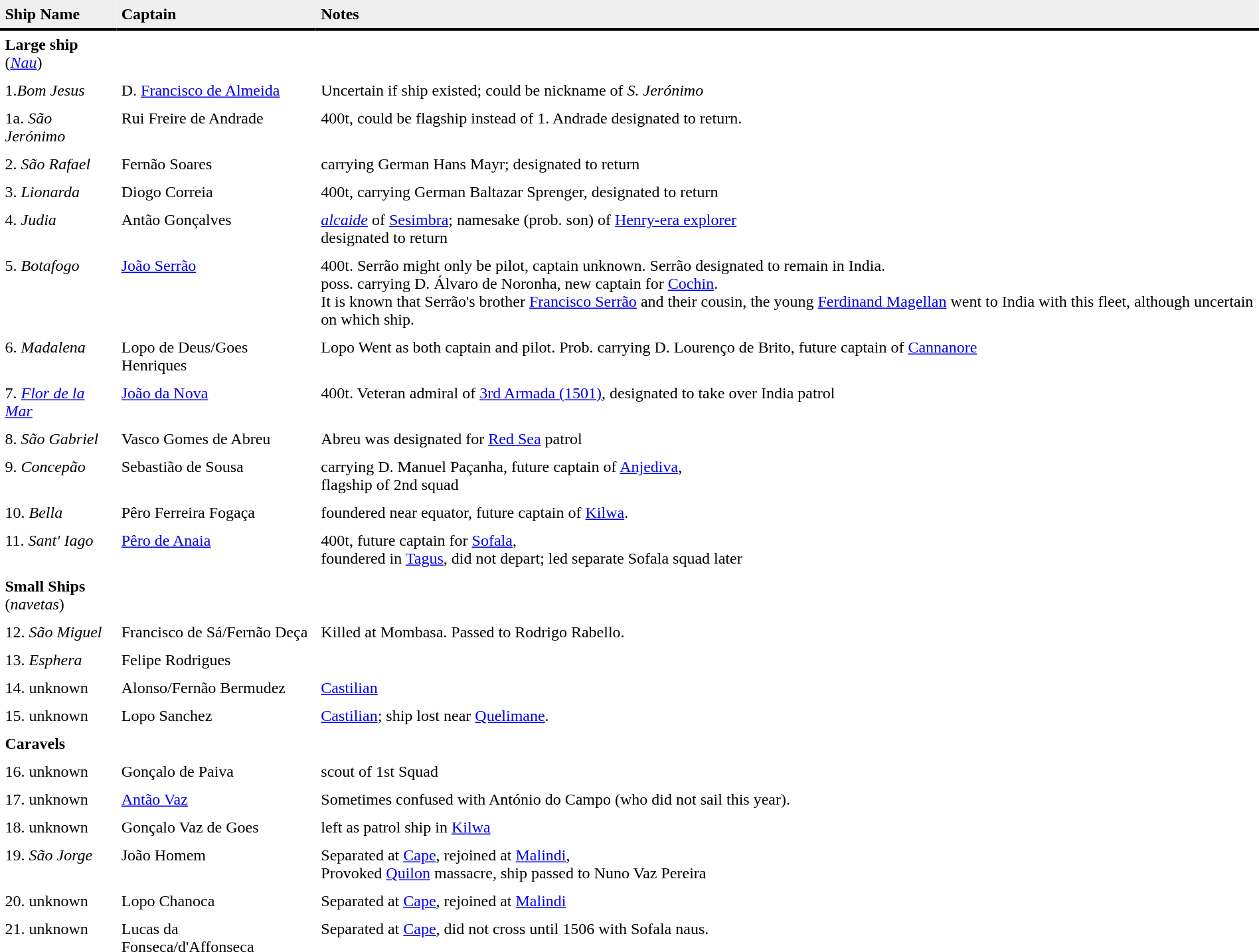<table class="toccolours" style="border-collapse:collapse" cellpadding=5>
<tr>
<td style="border-bottom:3px solid; background:#efefef;"><strong>Ship Name</strong></td>
<td style="border-bottom:3px solid; background:#efefef;"><strong>Captain</strong></td>
<td style="border-bottom:3px solid; background:#efefef;"><strong>Notes</strong></td>
</tr>
<tr valign = top>
<td><strong>Large ship</strong><br>(<a href='#'><em>Nau</em></a>)</td>
</tr>
<tr valign = top>
<td>1.<em>Bom Jesus</em></td>
<td>D. <a href='#'>Francisco de Almeida</a></td>
<td>Uncertain if ship existed; could be nickname of <em>S. Jerónimo</em></td>
</tr>
<tr valign = top>
<td>1a. <em>São Jerónimo</em></td>
<td>Rui Freire de Andrade</td>
<td>400t, could be flagship instead of 1. Andrade designated to return.</td>
</tr>
<tr valign = top>
<td>2. <em>São Rafael</em></td>
<td>Fernão Soares</td>
<td>carrying German Hans Mayr; designated to return</td>
</tr>
<tr valign = top>
<td>3. <em>Lionarda</em></td>
<td>Diogo Correia</td>
<td>400t, carrying German Baltazar Sprenger, designated to return</td>
</tr>
<tr valign = top>
<td>4. <em>Judia</em></td>
<td>Antão Gonçalves</td>
<td><em><a href='#'>alcaide</a></em> of <a href='#'>Sesimbra</a>; namesake (prob. son) of <a href='#'>Henry-era explorer</a><br> designated to return</td>
</tr>
<tr valign = top>
<td>5. <em>Botafogo</em></td>
<td><a href='#'>João Serrão</a></td>
<td>400t. Serrão might only be pilot, captain unknown. Serrão designated to remain in India. <br>poss. carrying D. Álvaro de Noronha, new captain for <a href='#'>Cochin</a>.  <br>It is known that Serrão's brother <a href='#'>Francisco Serrão</a> and their cousin, the young <a href='#'>Ferdinand Magellan</a> went to India with this fleet, although uncertain on which ship.</td>
</tr>
<tr valign = top>
<td>6. <em>Madalena</em></td>
<td>Lopo de Deus/Goes Henriques</td>
<td>Lopo Went as both captain and pilot. Prob. carrying D. Lourenço de Brito, future captain of <a href='#'>Cannanore</a></td>
</tr>
<tr valign = top>
<td>7. <em><a href='#'>Flor de la Mar</a></em></td>
<td><a href='#'>João da Nova</a></td>
<td>400t.  Veteran admiral of <a href='#'>3rd Armada (1501)</a>, designated to take over India patrol</td>
</tr>
<tr valign = top>
<td>8. <em>São Gabriel</em></td>
<td>Vasco Gomes de Abreu</td>
<td>Abreu was designated for <a href='#'>Red Sea</a> patrol</td>
</tr>
<tr valign = top>
<td>9. <em>Concepão</em></td>
<td>Sebastião de Sousa</td>
<td>carrying D.  Manuel Paçanha, future captain of <a href='#'>Anjediva</a>, <br> flagship of 2nd squad</td>
</tr>
<tr valign = top>
<td>10. <em>Bella</em></td>
<td>Pêro Ferreira Fogaça</td>
<td>foundered near equator, future captain of <a href='#'>Kilwa</a>.</td>
</tr>
<tr valign = top>
<td>11. <em>Sant' Iago</em></td>
<td><a href='#'>Pêro de Anaia</a></td>
<td>400t, future captain for <a href='#'>Sofala</a>,<br> foundered in <a href='#'>Tagus</a>, did not depart; led separate Sofala squad later</td>
</tr>
<tr valign = top>
<td><strong>Small Ships</strong><br>(<em>navetas</em>)</td>
</tr>
<tr valign = top>
<td>12. <em>São Miguel</em></td>
<td>Francisco de Sá/Fernão Deça</td>
<td>Killed at Mombasa. Passed to Rodrigo Rabello.</td>
</tr>
<tr valign = top>
<td>13. <em>Esphera</em></td>
<td>Felipe Rodrigues</td>
<td></td>
</tr>
<tr valign = top>
<td>14. unknown</td>
<td>Alonso/Fernão Bermudez</td>
<td><a href='#'>Castilian</a></td>
</tr>
<tr valign = top>
<td>15. unknown</td>
<td>Lopo Sanchez</td>
<td><a href='#'>Castilian</a>; ship lost near <a href='#'>Quelimane</a>.</td>
</tr>
<tr valign = top>
<td><strong>Caravels</strong></td>
</tr>
<tr valign = top>
<td>16. unknown</td>
<td>Gonçalo de Paiva</td>
<td>scout of 1st Squad</td>
</tr>
<tr valign = top>
<td>17. unknown</td>
<td><a href='#'>Antão Vaz</a></td>
<td>Sometimes confused with António do Campo (who did not sail this year).</td>
</tr>
<tr valign = top>
<td>18. unknown</td>
<td>Gonçalo Vaz de Goes</td>
<td>left as patrol ship in <a href='#'>Kilwa</a></td>
</tr>
<tr valign = top>
<td>19. <em>São Jorge</em></td>
<td>João Homem</td>
<td>Separated at <a href='#'>Cape</a>, rejoined at <a href='#'>Malindi</a>,<br>Provoked <a href='#'>Quilon</a> massacre, ship passed to Nuno Vaz Pereira</td>
</tr>
<tr valign = top>
<td>20. unknown</td>
<td>Lopo Chanoca</td>
<td>Separated at <a href='#'>Cape</a>, rejoined at <a href='#'>Malindi</a></td>
</tr>
<tr valign = top>
<td>21. unknown</td>
<td>Lucas da Fonseca/d'Affonseca</td>
<td>Separated at <a href='#'>Cape</a>, did not cross until 1506 with Sofala naus.</td>
</tr>
</table>
